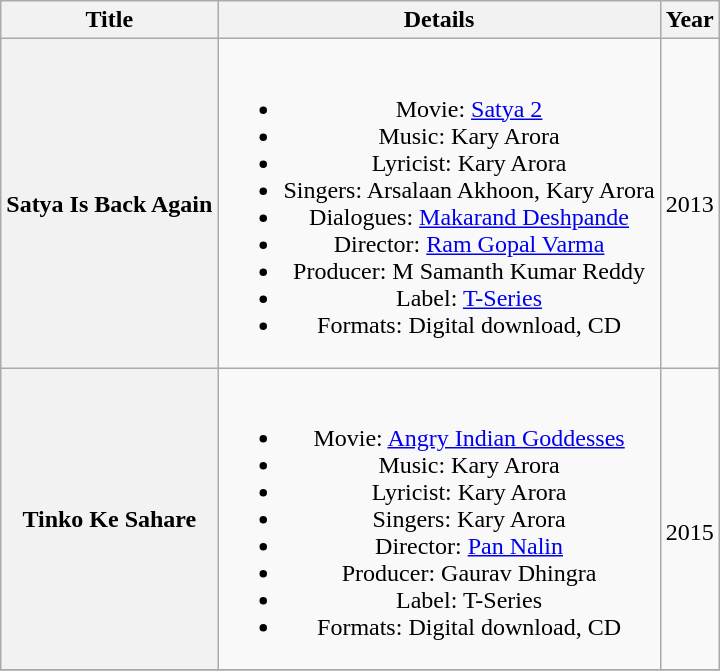<table class="wikitable plainrowheaders" style="text-align:center;">
<tr>
<th scope="col">Title</th>
<th scope="col">Details</th>
<th scope="col">Year</th>
</tr>
<tr>
<th scope="row">Satya Is Back Again</th>
<td><br><ul><li>Movie: <a href='#'>Satya 2</a></li><li>Music: Kary Arora</li><li>Lyricist: Kary Arora</li><li>Singers: Arsalaan Akhoon, Kary Arora</li><li>Dialogues: <a href='#'>Makarand Deshpande</a></li><li>Director: <a href='#'>Ram Gopal Varma</a></li><li>Producer: M Samanth Kumar Reddy</li><li>Label: <a href='#'>T-Series</a></li><li>Formats: Digital download, CD</li></ul></td>
<td>2013</td>
</tr>
<tr>
<th scope="row">Tinko Ke Sahare</th>
<td><br><ul><li>Movie: <a href='#'>Angry Indian Goddesses</a></li><li>Music: Kary Arora</li><li>Lyricist: Kary Arora</li><li>Singers: Kary Arora</li><li>Director: <a href='#'>Pan Nalin</a></li><li>Producer: Gaurav Dhingra</li><li>Label: T-Series</li><li>Formats: Digital download, CD</li></ul></td>
<td><br>2015</td>
</tr>
<tr>
</tr>
</table>
